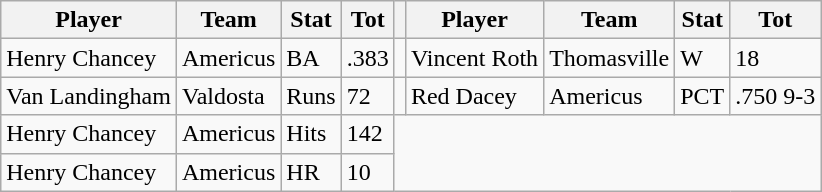<table class="wikitable">
<tr>
<th>Player</th>
<th>Team</th>
<th>Stat</th>
<th>Tot</th>
<th></th>
<th>Player</th>
<th>Team</th>
<th>Stat</th>
<th>Tot</th>
</tr>
<tr>
<td>Henry Chancey</td>
<td>Americus</td>
<td>BA</td>
<td>.383</td>
<td></td>
<td>Vincent Roth</td>
<td>Thomasville</td>
<td>W</td>
<td>18</td>
</tr>
<tr>
<td>Van Landingham</td>
<td>Valdosta</td>
<td>Runs</td>
<td>72</td>
<td></td>
<td>Red Dacey</td>
<td>Americus</td>
<td>PCT</td>
<td>.750 9-3</td>
</tr>
<tr>
<td>Henry Chancey</td>
<td>Americus</td>
<td>Hits</td>
<td>142</td>
</tr>
<tr>
<td>Henry Chancey</td>
<td>Americus</td>
<td>HR</td>
<td>10</td>
</tr>
</table>
